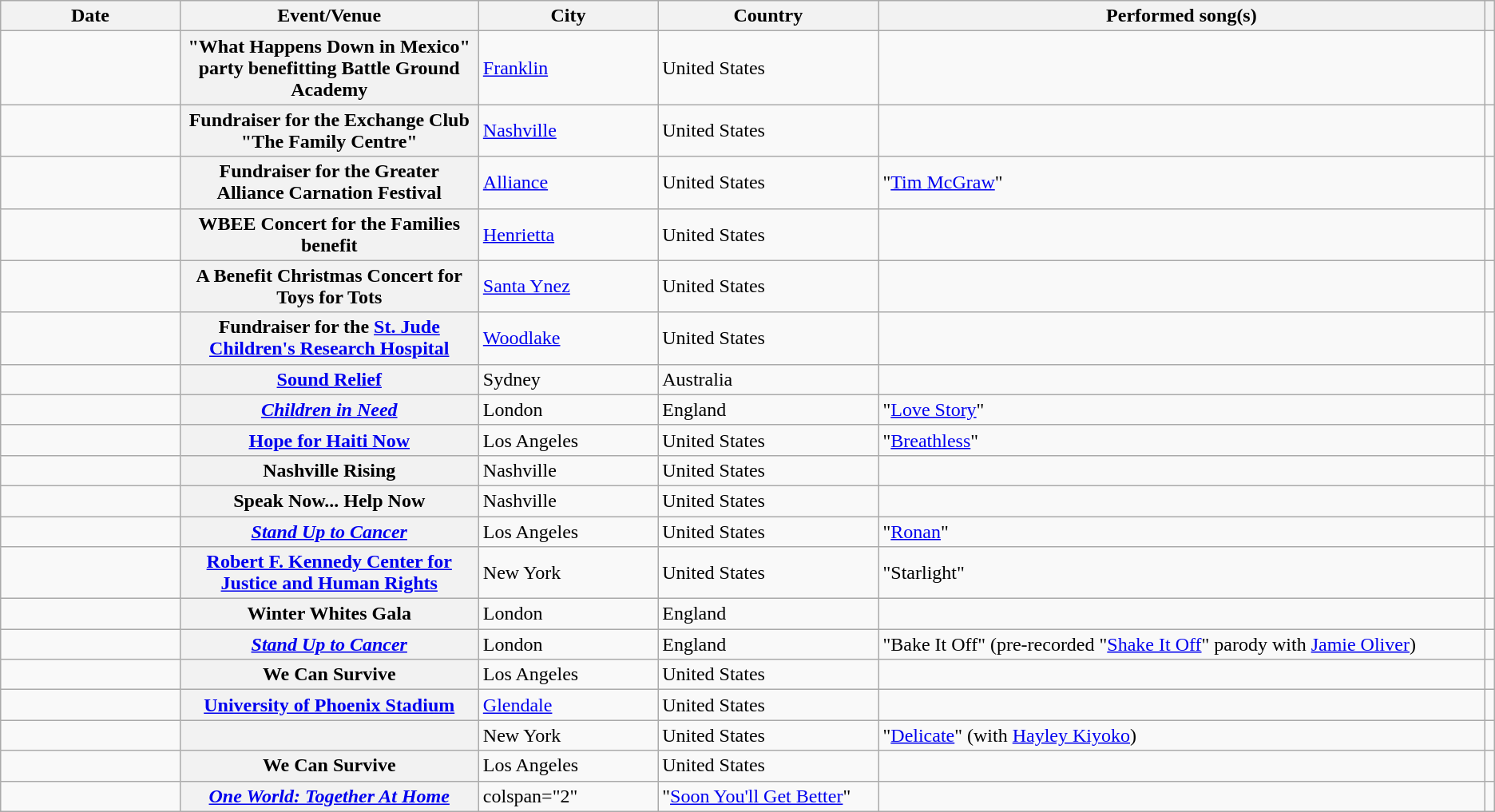<table class="wikitable sortable plainrowheaders">
<tr>
<th scope="col" style="width:12%;">Date</th>
<th scope="col" style="width:20%;">Event/Venue</th>
<th scope="col" style="width:12%;">City</th>
<th scope="col">Country</th>
<th scope="col">Performed song(s)</th>
<th scope="col" class="unsortable"></th>
</tr>
<tr>
<td></td>
<th scope="row">"What Happens Down in Mexico" party benefitting Battle Ground Academy</th>
<td><a href='#'>Franklin</a></td>
<td>United States</td>
<td></td>
<td style="text-align:center;"></td>
</tr>
<tr>
<td></td>
<th scope="row">Fundraiser for the Exchange Club "The Family Centre"</th>
<td><a href='#'>Nashville</a></td>
<td>United States</td>
<td></td>
<td style="text-align:center;"></td>
</tr>
<tr>
<td></td>
<th scope="row">Fundraiser for the Greater Alliance Carnation Festival</th>
<td><a href='#'>Alliance</a></td>
<td>United States</td>
<td>"<a href='#'>Tim McGraw</a>"</td>
<td style="text-align:center;"></td>
</tr>
<tr>
<td></td>
<th scope="row">WBEE Concert for the Families benefit</th>
<td><a href='#'>Henrietta</a></td>
<td>United States</td>
<td></td>
<td style="text-align:center;"></td>
</tr>
<tr>
<td></td>
<th scope="row">A Benefit Christmas Concert for Toys for Tots</th>
<td><a href='#'>Santa Ynez</a></td>
<td>United States</td>
<td></td>
<td style="text-align:center;"></td>
</tr>
<tr>
<td></td>
<th scope="row">Fundraiser for the <a href='#'>St. Jude Children's Research Hospital</a></th>
<td><a href='#'>Woodlake</a></td>
<td>United States</td>
<td></td>
<td style="text-align:center;"></td>
</tr>
<tr>
<td></td>
<th scope="row"><a href='#'>Sound Relief</a></th>
<td>Sydney</td>
<td>Australia</td>
<td></td>
<td style="text-align:center;"></td>
</tr>
<tr>
<td></td>
<th scope="row"><em><a href='#'>Children in Need</a></em></th>
<td>London</td>
<td>England</td>
<td>"<a href='#'>Love Story</a>"</td>
<td style="text-align:center;"></td>
</tr>
<tr>
<td></td>
<th scope="row"><a href='#'>Hope for Haiti Now</a></th>
<td>Los Angeles</td>
<td>United States</td>
<td>"<a href='#'>Breathless</a>"</td>
<td style="text-align:center;"></td>
</tr>
<tr>
<td></td>
<th scope="row">Nashville Rising</th>
<td>Nashville</td>
<td>United States</td>
<td></td>
<td style="text-align:center;"></td>
</tr>
<tr>
<td></td>
<th scope="row">Speak Now... Help Now</th>
<td>Nashville</td>
<td>United States</td>
<td></td>
<td style="text-align:center;"></td>
</tr>
<tr>
<td></td>
<th scope="row"><em><a href='#'>Stand Up to Cancer</a></em></th>
<td>Los Angeles</td>
<td>United States</td>
<td>"<a href='#'>Ronan</a>"</td>
<td style="text-align:center;"></td>
</tr>
<tr>
<td></td>
<th scope="row"><a href='#'>Robert F. Kennedy Center for Justice and Human Rights</a></th>
<td>New York</td>
<td>United States</td>
<td>"Starlight"</td>
<td style="text-align:center;"></td>
</tr>
<tr>
<td></td>
<th scope="row">Winter Whites Gala</th>
<td>London</td>
<td>England</td>
<td></td>
<td style="text-align:center;"></td>
</tr>
<tr>
<td></td>
<th scope="row"><em><a href='#'>Stand Up to Cancer</a></em></th>
<td>London</td>
<td>England</td>
<td>"Bake It Off" (pre-recorded "<a href='#'>Shake It Off</a>" parody with <a href='#'>Jamie Oliver</a>)</td>
<td style="text-align:center;"></td>
</tr>
<tr>
<td></td>
<th scope="row">We Can Survive</th>
<td>Los Angeles</td>
<td>United States</td>
<td></td>
<td style="text-align:center;"></td>
</tr>
<tr>
<td></td>
<th scope="row"><a href='#'>University of Phoenix Stadium</a></th>
<td><a href='#'>Glendale</a></td>
<td>United States</td>
<td></td>
<td style="text-align:center;"></td>
</tr>
<tr>
<td></td>
<th scope="row"></th>
<td>New York</td>
<td>United States</td>
<td>"<a href='#'>Delicate</a>" (with <a href='#'>Hayley Kiyoko</a>)</td>
<td style="text-align:center;"></td>
</tr>
<tr>
<td></td>
<th scope="row">We Can Survive</th>
<td>Los Angeles</td>
<td>United States</td>
<td></td>
<td style="text-align:center;"></td>
</tr>
<tr>
<td></td>
<th scope="row"><em><a href='#'>One World: Together At Home</a></em></th>
<td>colspan="2" </td>
<td>"<a href='#'>Soon You'll Get Better</a>"</td>
<td style="text-align:center;"></td>
</tr>
</table>
